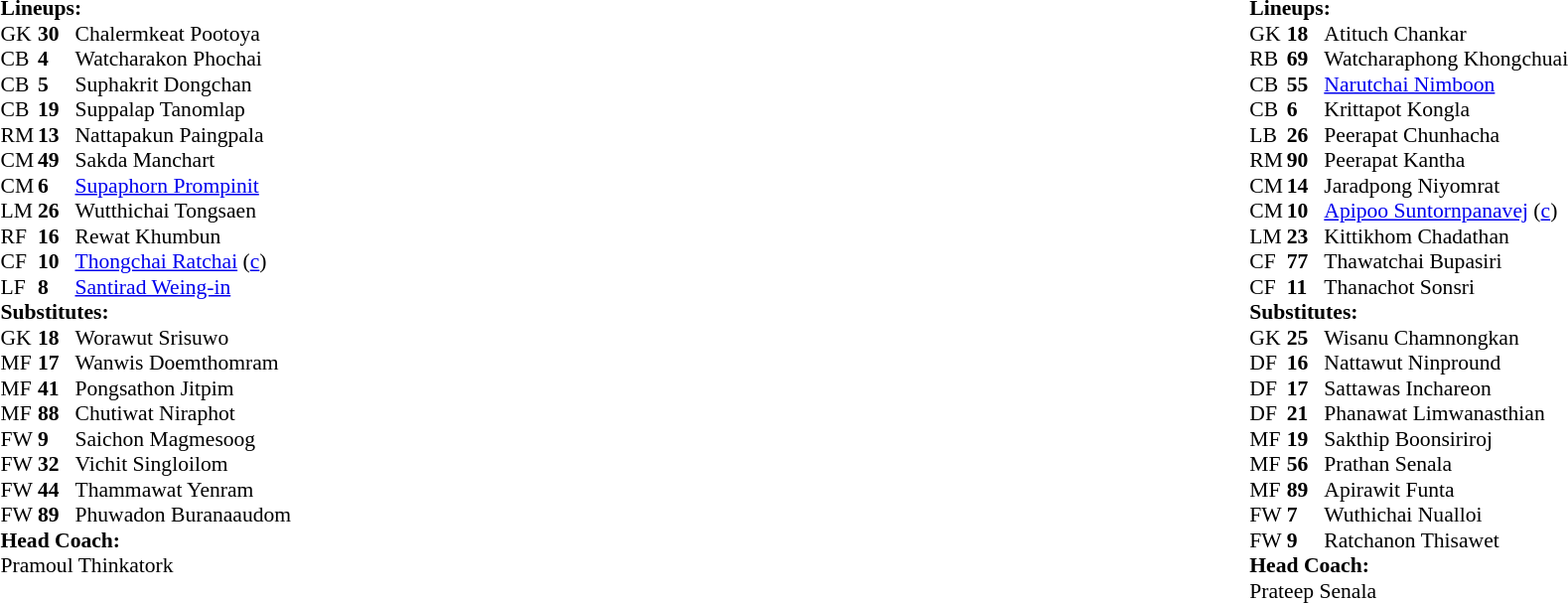<table style="width:100%">
<tr>
<td style="vertical-align:top; width:50%"><br><table style="font-size: 90%" cellspacing="0" cellpadding="0">
<tr>
<th width=25></th>
<th width=25></th>
</tr>
<tr>
<td colspan=3><strong>Lineups:</strong></td>
</tr>
<tr>
<td>GK</td>
<td><strong>30</strong></td>
<td> Chalermkeat Pootoya</td>
</tr>
<tr>
<td>CB</td>
<td><strong>4</strong></td>
<td> Watcharakon Phochai</td>
<td></td>
<td></td>
</tr>
<tr>
<td>CB</td>
<td><strong>5</strong></td>
<td> Suphakrit Dongchan</td>
</tr>
<tr>
<td>CB</td>
<td><strong>19</strong></td>
<td> Suppalap Tanomlap</td>
<td></td>
<td></td>
<td></td>
</tr>
<tr>
<td>RM</td>
<td><strong>13</strong></td>
<td> Nattapakun Paingpala</td>
</tr>
<tr>
<td>CM</td>
<td><strong>49</strong></td>
<td> Sakda Manchart</td>
<td></td>
</tr>
<tr>
<td>CM</td>
<td><strong>6</strong></td>
<td> <a href='#'>Supaphorn Prompinit</a></td>
</tr>
<tr>
<td>LM</td>
<td><strong>26</strong></td>
<td> Wutthichai Tongsaen</td>
<td></td>
<td></td>
<td></td>
</tr>
<tr>
<td>RF</td>
<td><strong>16</strong></td>
<td> Rewat Khumbun</td>
<td></td>
<td></td>
<td></td>
</tr>
<tr>
<td>CF</td>
<td><strong>10</strong></td>
<td> <a href='#'>Thongchai Ratchai</a> (<a href='#'>c</a>)</td>
<td></td>
<td></td>
<td></td>
</tr>
<tr>
<td>LF</td>
<td><strong>8</strong></td>
<td> <a href='#'>Santirad Weing-in</a></td>
<td></td>
<td></td>
<td></td>
</tr>
<tr>
<td colspan=3><strong>Substitutes:</strong></td>
</tr>
<tr>
<td>GK</td>
<td><strong>18</strong></td>
<td> Worawut Srisuwo</td>
</tr>
<tr>
<td>MF</td>
<td><strong>17</strong></td>
<td> Wanwis Doemthomram</td>
</tr>
<tr>
<td>MF</td>
<td><strong>41</strong></td>
<td> Pongsathon Jitpim</td>
<td></td>
<td></td>
<td></td>
</tr>
<tr>
<td>MF</td>
<td><strong>88</strong></td>
<td> Chutiwat Niraphot</td>
<td></td>
<td></td>
<td></td>
</tr>
<tr>
<td>FW</td>
<td><strong>9</strong></td>
<td> Saichon Magmesoog</td>
<td></td>
<td></td>
<td></td>
</tr>
<tr>
<td>FW</td>
<td><strong>32</strong></td>
<td> Vichit Singloilom</td>
<td></td>
<td></td>
<td></td>
</tr>
<tr>
<td>FW</td>
<td><strong>44</strong></td>
<td> Thammawat Yenram</td>
<td></td>
<td></td>
<td></td>
</tr>
<tr>
<td>FW</td>
<td><strong>89</strong></td>
<td> Phuwadon Buranaaudom</td>
</tr>
<tr>
<td colspan=3><strong>Head Coach:</strong></td>
</tr>
<tr>
<td colspan=4> Pramoul Thinkatork</td>
</tr>
</table>
</td>
<td style="vertical-align:top"></td>
<td style="vertical-align:top; width:50%"><br><table cellspacing="0" cellpadding="0" style="font-size:90%; margin:auto">
<tr>
<th width=25></th>
<th width=25></th>
</tr>
<tr>
<td colspan=3><strong>Lineups:</strong></td>
</tr>
<tr>
<td>GK</td>
<td><strong>18</strong></td>
<td> Atituch Chankar</td>
</tr>
<tr>
<td>RB</td>
<td><strong>69</strong></td>
<td> Watcharaphong Khongchuai</td>
<td></td>
<td></td>
<td></td>
</tr>
<tr>
<td>CB</td>
<td><strong>55</strong></td>
<td> <a href='#'>Narutchai Nimboon</a></td>
</tr>
<tr>
<td>CB</td>
<td><strong>6</strong></td>
<td> Krittapot Kongla</td>
<td></td>
<td></td>
<td></td>
</tr>
<tr>
<td>LB</td>
<td><strong>26</strong></td>
<td> Peerapat Chunhacha</td>
</tr>
<tr>
<td>RM</td>
<td><strong>90</strong></td>
<td> Peerapat Kantha</td>
</tr>
<tr>
<td>CM</td>
<td><strong>14</strong></td>
<td> Jaradpong Niyomrat</td>
</tr>
<tr>
<td>CM</td>
<td><strong>10</strong></td>
<td> <a href='#'>Apipoo Suntornpanavej</a> (<a href='#'>c</a>)</td>
<td></td>
<td></td>
<td></td>
</tr>
<tr>
<td>LM</td>
<td><strong>23</strong></td>
<td> Kittikhom Chadathan</td>
<td></td>
<td></td>
<td></td>
</tr>
<tr>
<td>CF</td>
<td><strong>77</strong></td>
<td> Thawatchai Bupasiri</td>
<td></td>
<td></td>
<td></td>
</tr>
<tr>
<td>CF</td>
<td><strong>11</strong></td>
<td> Thanachot Sonsri</td>
<td></td>
<td></td>
</tr>
<tr>
<td colspan=3><strong>Substitutes:</strong></td>
</tr>
<tr>
<td>GK</td>
<td><strong>25</strong></td>
<td> Wisanu Chamnongkan</td>
</tr>
<tr>
<td>DF</td>
<td><strong>16</strong></td>
<td> Nattawut Ninpround</td>
<td></td>
<td></td>
<td></td>
</tr>
<tr>
<td>DF</td>
<td><strong>17</strong></td>
<td> Sattawas Inchareon</td>
</tr>
<tr>
<td>DF</td>
<td><strong>21</strong></td>
<td> Phanawat Limwanasthian</td>
<td></td>
<td></td>
<td></td>
</tr>
<tr>
<td>MF</td>
<td><strong>19</strong></td>
<td> Sakthip Boonsiriroj</td>
</tr>
<tr>
<td>MF</td>
<td><strong>56</strong></td>
<td> Prathan Senala</td>
</tr>
<tr>
<td>MF</td>
<td><strong>89</strong></td>
<td> Apirawit Funta</td>
<td></td>
<td></td>
<td></td>
</tr>
<tr>
<td>FW</td>
<td><strong>7</strong></td>
<td> Wuthichai Nualloi</td>
<td></td>
<td></td>
<td></td>
</tr>
<tr>
<td>FW</td>
<td><strong>9</strong></td>
<td> Ratchanon Thisawet</td>
<td></td>
<td></td>
<td></td>
</tr>
<tr>
<td colspan=3><strong>Head Coach:</strong></td>
</tr>
<tr>
<td colspan=4> Prateep Senala</td>
</tr>
</table>
</td>
</tr>
</table>
